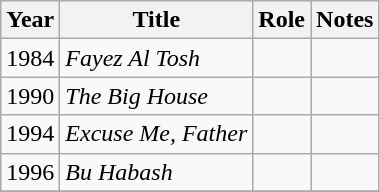<table class="wikitable">
<tr>
<th>Year</th>
<th>Title</th>
<th>Role</th>
<th>Notes</th>
</tr>
<tr>
<td>1984</td>
<td><em>Fayez Al Tosh</em></td>
<td></td>
<td></td>
</tr>
<tr>
<td>1990</td>
<td><em>The Big House</em></td>
<td></td>
<td></td>
</tr>
<tr>
<td>1994</td>
<td><em>Excuse Me, Father</em></td>
<td></td>
<td></td>
</tr>
<tr>
<td>1996</td>
<td><em>Bu Habash</em></td>
<td></td>
<td></td>
</tr>
<tr>
</tr>
</table>
